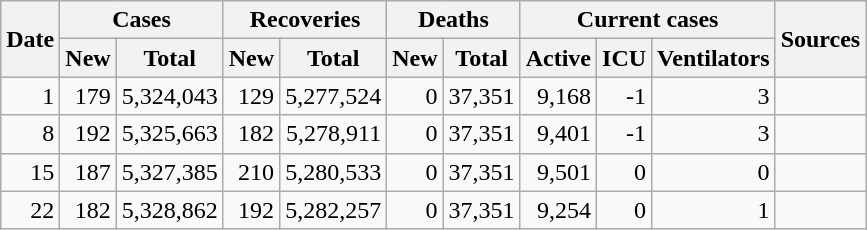<table class="wikitable sortable mw-collapsible mw-collapsed sticky-header-multi sort-under" style="text-align:right;">
<tr>
<th rowspan=2>Date</th>
<th colspan=2>Cases</th>
<th colspan=2>Recoveries</th>
<th colspan=2>Deaths</th>
<th colspan=3>Current cases</th>
<th rowspan=2 class="unsortable">Sources</th>
</tr>
<tr>
<th>New</th>
<th>Total</th>
<th>New</th>
<th>Total</th>
<th>New</th>
<th>Total</th>
<th>Active</th>
<th>ICU</th>
<th>Ventilators</th>
</tr>
<tr>
<td>1</td>
<td>179</td>
<td>5,324,043</td>
<td>129</td>
<td>5,277,524</td>
<td>0</td>
<td>37,351</td>
<td>9,168</td>
<td>-1</td>
<td>3</td>
<td></td>
</tr>
<tr>
<td>8</td>
<td>192</td>
<td>5,325,663</td>
<td>182</td>
<td>5,278,911</td>
<td>0</td>
<td>37,351</td>
<td>9,401</td>
<td>-1</td>
<td>3</td>
<td></td>
</tr>
<tr>
<td>15</td>
<td>187</td>
<td>5,327,385</td>
<td>210</td>
<td>5,280,533</td>
<td>0</td>
<td>37,351</td>
<td>9,501</td>
<td>0</td>
<td>0</td>
<td></td>
</tr>
<tr>
<td>22</td>
<td>182</td>
<td>5,328,862</td>
<td>192</td>
<td>5,282,257</td>
<td>0</td>
<td>37,351</td>
<td>9,254</td>
<td>0</td>
<td>1</td>
<td></td>
</tr>
</table>
